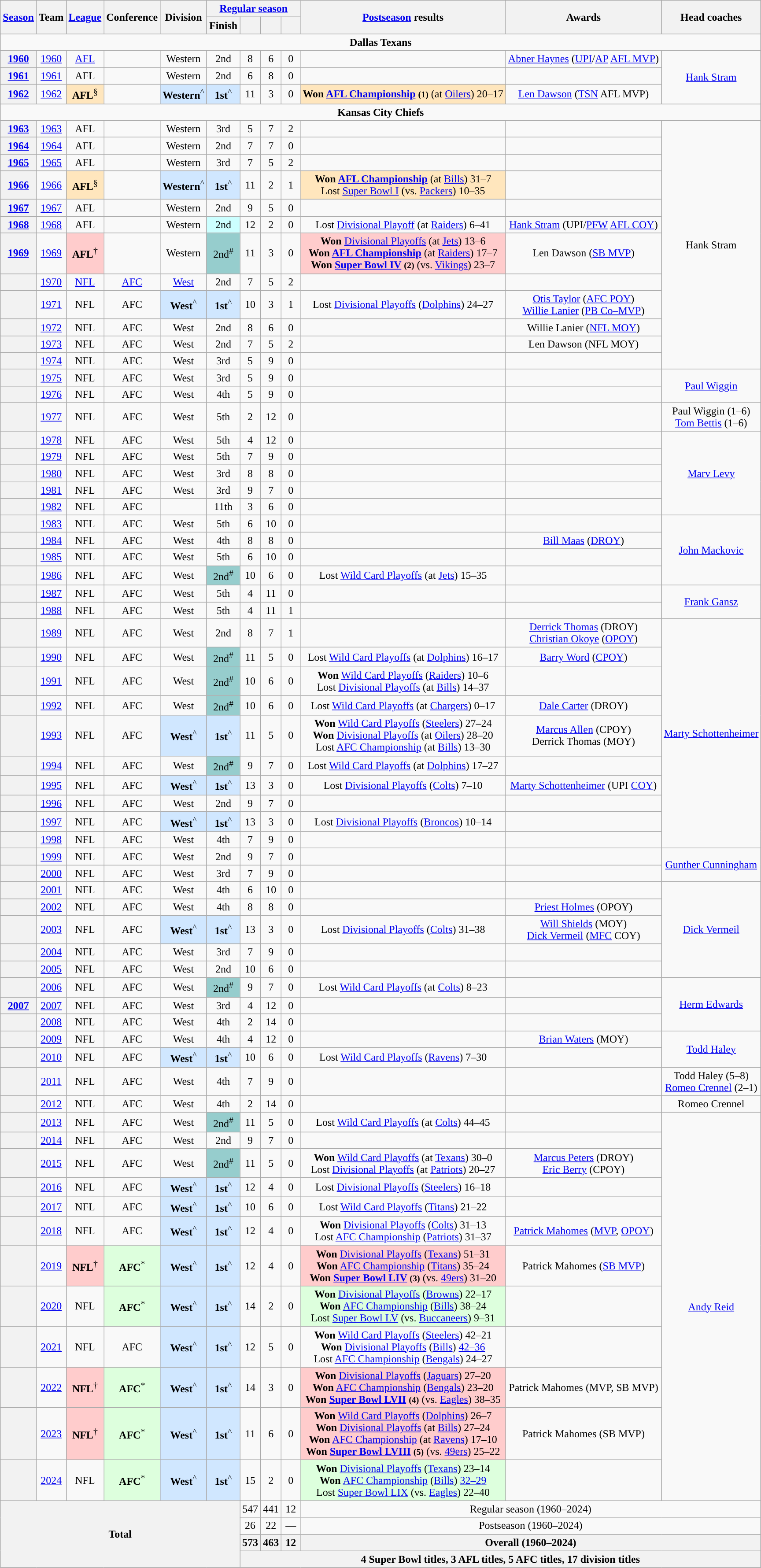<table class="wikitable sortable" style="text-align:center">
<tr>
<th rowspan="2"><a href='#'>Season</a></th>
<th rowspan="2">Team</th>
<th rowspan="2"><a href='#'>League</a></th>
<th rowspan="2">Conference</th>
<th rowspan="2">Division</th>
<th colspan="4"><a href='#'>Regular season</a></th>
<th rowspan="2" class="unsortable"><a href='#'>Postseason</a> results</th>
<th rowspan="2" class="unsortable">Awards</th>
<th rowspan="2" class="unsortable">Head coaches</th>
</tr>
<tr>
<th>Finish</th>
<th></th>
<th></th>
<th width=2.5%></th>
</tr>
<tr>
<td colspan="12"><strong>Dallas Texans</strong></td>
</tr>
<tr>
<th><a href='#'>1960</a></th>
<td><a href='#'>1960</a></td>
<td><a href='#'>AFL</a></td>
<td></td>
<td>Western</td>
<td>2nd</td>
<td>8</td>
<td>6</td>
<td>0</td>
<td></td>
<td><a href='#'>Abner Haynes</a> (<a href='#'>UPI</a>/<a href='#'>AP</a> <a href='#'>AFL MVP</a>)</td>
<td rowspan="3"><a href='#'>Hank Stram</a></td>
</tr>
<tr>
<th><a href='#'>1961</a></th>
<td><a href='#'>1961</a></td>
<td>AFL</td>
<td></td>
<td>Western</td>
<td>2nd</td>
<td>6</td>
<td>8</td>
<td>0</td>
<td></td>
<td></td>
</tr>
<tr>
<th><a href='#'>1962</a></th>
<td><a href='#'>1962</a></td>
<td bgcolor="#FFE6BD"><strong>AFL</strong><sup>§</sup></td>
<td></td>
<td bgcolor="#D0E7FF"><strong>Western</strong><sup>^</sup></td>
<td bgcolor="#D0E7FF"><strong>1st</strong><sup>^</sup></td>
<td>11</td>
<td>3</td>
<td>0</td>
<td bgcolor="#FFE6BD"><strong>Won <a href='#'>AFL Championship</a> <small>(1)</small></strong> (at <a href='#'>Oilers</a>) 20–17 </td>
<td><a href='#'>Len Dawson</a> (<a href='#'>TSN</a> AFL MVP)</td>
</tr>
<tr>
<td colspan="12"><strong>Kansas City Chiefs</strong></td>
</tr>
<tr>
<th><a href='#'>1963</a></th>
<td><a href='#'>1963</a></td>
<td>AFL</td>
<td></td>
<td>Western</td>
<td>3rd</td>
<td>5</td>
<td>7</td>
<td>2</td>
<td></td>
<td></td>
<td rowspan="12">Hank Stram</td>
</tr>
<tr>
<th><a href='#'>1964</a></th>
<td><a href='#'>1964</a></td>
<td>AFL</td>
<td></td>
<td>Western</td>
<td>2nd</td>
<td>7</td>
<td>7</td>
<td>0</td>
<td></td>
<td></td>
</tr>
<tr>
<th><a href='#'>1965</a></th>
<td><a href='#'>1965</a></td>
<td>AFL</td>
<td></td>
<td>Western</td>
<td>3rd</td>
<td>7</td>
<td>5</td>
<td>2</td>
<td></td>
<td></td>
</tr>
<tr>
<th><a href='#'>1966</a></th>
<td><a href='#'>1966</a></td>
<td bgcolor="#FFE6BD"><strong>AFL</strong><sup>§</sup></td>
<td></td>
<td bgcolor="#D0E7FF"><strong>Western</strong><sup>^</sup></td>
<td bgcolor="#D0E7FF"><strong>1st</strong><sup>^</sup></td>
<td>11</td>
<td>2</td>
<td>1</td>
<td bgcolor="#FFE6BD"><strong>Won <a href='#'>AFL Championship</a></strong> (at <a href='#'>Bills</a>) 31–7<br>Lost <a href='#'>Super Bowl I</a> (vs. <a href='#'>Packers</a>) 10–35</td>
<td></td>
</tr>
<tr>
<th><a href='#'>1967</a></th>
<td><a href='#'>1967</a></td>
<td>AFL</td>
<td></td>
<td>Western</td>
<td>2nd</td>
<td>9</td>
<td>5</td>
<td>0</td>
<td></td>
<td></td>
</tr>
<tr>
<th><a href='#'>1968</a></th>
<td><a href='#'>1968</a></td>
<td>AFL</td>
<td></td>
<td>Western</td>
<td bgcolor="#CCFFFF">2nd</td>
<td>12</td>
<td>2</td>
<td>0</td>
<td>Lost <a href='#'>Divisional Playoff</a> (at <a href='#'>Raiders</a>) 6–41</td>
<td><a href='#'>Hank Stram</a> (UPI/<a href='#'>PFW</a> <a href='#'>AFL COY</a>)</td>
</tr>
<tr>
<th><a href='#'>1969</a></th>
<td><a href='#'>1969</a></td>
<td bgcolor="#FFCCCC"><strong>AFL</strong><sup>†</sup></td>
<td></td>
<td>Western</td>
<td bgcolor="#96CDCD">2nd<sup>#</sup></td>
<td>11</td>
<td>3</td>
<td>0</td>
<td bgcolor="#FFCCCC"><strong>Won</strong> <a href='#'>Divisional Playoffs</a> (at <a href='#'>Jets</a>) 13–6<br><strong>Won <a href='#'>AFL Championship</a></strong> (at <a href='#'>Raiders</a>) 17–7<br><strong>Won <a href='#'>Super Bowl IV</a> <small>(2)</small></strong> (vs. <a href='#'>Vikings</a>) 23–7</td>
<td>Len Dawson (<a href='#'>SB MVP</a>)</td>
</tr>
<tr>
<th></th>
<td><a href='#'>1970</a></td>
<td><a href='#'>NFL</a></td>
<td><a href='#'>AFC</a></td>
<td><a href='#'>West</a></td>
<td>2nd</td>
<td>7</td>
<td>5</td>
<td>2</td>
<td></td>
<td></td>
</tr>
<tr>
<th></th>
<td><a href='#'>1971</a></td>
<td>NFL</td>
<td>AFC</td>
<td bgcolor="#D0E7FF"><strong>West</strong><sup>^</sup></td>
<td bgcolor="#D0E7FF"><strong>1st</strong><sup>^</sup></td>
<td>10</td>
<td>3</td>
<td>1</td>
<td>Lost <a href='#'>Divisional Playoffs</a> (<a href='#'>Dolphins</a>) 24–27 </td>
<td><a href='#'>Otis Taylor</a> (<a href='#'>AFC POY</a>)<br><a href='#'>Willie Lanier</a> (<a href='#'>PB Co–MVP</a>)</td>
</tr>
<tr>
<th></th>
<td><a href='#'>1972</a></td>
<td>NFL</td>
<td>AFC</td>
<td>West</td>
<td>2nd</td>
<td>8</td>
<td>6</td>
<td>0</td>
<td></td>
<td>Willie Lanier (<a href='#'>NFL MOY</a>)</td>
</tr>
<tr>
<th></th>
<td><a href='#'>1973</a></td>
<td>NFL</td>
<td>AFC</td>
<td>West</td>
<td>2nd</td>
<td>7</td>
<td>5</td>
<td>2</td>
<td></td>
<td>Len Dawson (NFL MOY)</td>
</tr>
<tr>
<th></th>
<td><a href='#'>1974</a></td>
<td>NFL</td>
<td>AFC</td>
<td>West</td>
<td>3rd</td>
<td>5</td>
<td>9</td>
<td>0</td>
<td></td>
<td></td>
</tr>
<tr>
<th></th>
<td><a href='#'>1975</a></td>
<td>NFL</td>
<td>AFC</td>
<td>West</td>
<td>3rd</td>
<td>5</td>
<td>9</td>
<td>0</td>
<td></td>
<td></td>
<td rowspan="2"><a href='#'>Paul Wiggin</a></td>
</tr>
<tr>
<th></th>
<td><a href='#'>1976</a></td>
<td>NFL</td>
<td>AFC</td>
<td>West</td>
<td>4th</td>
<td>5</td>
<td>9</td>
<td>0</td>
<td></td>
<td></td>
</tr>
<tr>
<th></th>
<td><a href='#'>1977</a></td>
<td>NFL</td>
<td>AFC</td>
<td>West</td>
<td>5th</td>
<td>2</td>
<td>12</td>
<td>0</td>
<td></td>
<td></td>
<td>Paul Wiggin (1–6)<br><a href='#'>Tom Bettis</a> (1–6)</td>
</tr>
<tr>
<th></th>
<td><a href='#'>1978</a></td>
<td>NFL</td>
<td>AFC</td>
<td>West</td>
<td>5th</td>
<td>4</td>
<td>12</td>
<td>0</td>
<td></td>
<td></td>
<td rowspan="5"><a href='#'>Marv Levy</a></td>
</tr>
<tr>
<th></th>
<td><a href='#'>1979</a></td>
<td>NFL</td>
<td>AFC</td>
<td>West</td>
<td>5th</td>
<td>7</td>
<td>9</td>
<td>0</td>
<td></td>
<td></td>
</tr>
<tr>
<th></th>
<td><a href='#'>1980</a></td>
<td>NFL</td>
<td>AFC</td>
<td>West</td>
<td>3rd</td>
<td>8</td>
<td>8</td>
<td>0</td>
<td></td>
<td></td>
</tr>
<tr>
<th></th>
<td><a href='#'>1981</a></td>
<td>NFL</td>
<td>AFC</td>
<td>West</td>
<td>3rd</td>
<td>9</td>
<td>7</td>
<td>0</td>
<td></td>
<td></td>
</tr>
<tr>
<th></th>
<td><a href='#'>1982</a></td>
<td>NFL</td>
<td>AFC</td>
<td></td>
<td>11th</td>
<td>3</td>
<td>6</td>
<td>0</td>
<td></td>
<td></td>
</tr>
<tr>
<th></th>
<td><a href='#'>1983</a></td>
<td>NFL</td>
<td>AFC</td>
<td>West</td>
<td>5th</td>
<td>6</td>
<td>10</td>
<td>0</td>
<td></td>
<td></td>
<td rowspan="4"><a href='#'>John Mackovic</a></td>
</tr>
<tr>
<th></th>
<td><a href='#'>1984</a></td>
<td>NFL</td>
<td>AFC</td>
<td>West</td>
<td>4th</td>
<td>8</td>
<td>8</td>
<td>0</td>
<td></td>
<td><a href='#'>Bill Maas</a> (<a href='#'>DROY</a>)</td>
</tr>
<tr>
<th></th>
<td><a href='#'>1985</a></td>
<td>NFL</td>
<td>AFC</td>
<td>West</td>
<td>5th</td>
<td>6</td>
<td>10</td>
<td>0</td>
<td></td>
<td></td>
</tr>
<tr>
<th></th>
<td><a href='#'>1986</a></td>
<td>NFL</td>
<td>AFC</td>
<td>West</td>
<td bgcolor="#96CDCD">2nd<sup>#</sup></td>
<td>10</td>
<td>6</td>
<td>0</td>
<td>Lost <a href='#'>Wild Card Playoffs</a> (at <a href='#'>Jets</a>) 15–35</td>
<td></td>
</tr>
<tr>
<th></th>
<td><a href='#'>1987</a></td>
<td>NFL</td>
<td>AFC</td>
<td>West</td>
<td>5th</td>
<td>4</td>
<td>11</td>
<td>0</td>
<td></td>
<td></td>
<td rowspan="2"><a href='#'>Frank Gansz</a></td>
</tr>
<tr>
<th></th>
<td><a href='#'>1988</a></td>
<td>NFL</td>
<td>AFC</td>
<td>West</td>
<td>5th</td>
<td>4</td>
<td>11</td>
<td>1</td>
<td></td>
<td></td>
</tr>
<tr>
<th></th>
<td><a href='#'>1989</a></td>
<td>NFL</td>
<td>AFC</td>
<td>West</td>
<td>2nd</td>
<td>8</td>
<td>7</td>
<td>1</td>
<td></td>
<td><a href='#'>Derrick Thomas</a> (DROY)<br><a href='#'>Christian Okoye</a> (<a href='#'>OPOY</a>)</td>
<td rowspan="10"><a href='#'>Marty Schottenheimer</a></td>
</tr>
<tr>
<th></th>
<td><a href='#'>1990</a></td>
<td>NFL</td>
<td>AFC</td>
<td>West</td>
<td bgcolor="#96CDCD">2nd<sup>#</sup></td>
<td>11</td>
<td>5</td>
<td>0</td>
<td>Lost <a href='#'>Wild Card Playoffs</a> (at <a href='#'>Dolphins</a>) 16–17</td>
<td><a href='#'>Barry Word</a> (<a href='#'>CPOY</a>)</td>
</tr>
<tr>
<th></th>
<td><a href='#'>1991</a></td>
<td>NFL</td>
<td>AFC</td>
<td>West</td>
<td bgcolor="#96CDCD">2nd<sup>#</sup></td>
<td>10</td>
<td>6</td>
<td>0</td>
<td><strong>Won</strong> <a href='#'>Wild Card Playoffs</a> (<a href='#'>Raiders</a>) 10–6<br>Lost <a href='#'>Divisional Playoffs</a> (at <a href='#'>Bills</a>) 14–37</td>
<td></td>
</tr>
<tr>
<th></th>
<td><a href='#'>1992</a></td>
<td>NFL</td>
<td>AFC</td>
<td>West</td>
<td bgcolor="#96CDCD">2nd<sup>#</sup></td>
<td>10</td>
<td>6</td>
<td>0</td>
<td>Lost <a href='#'>Wild Card Playoffs</a> (at <a href='#'>Chargers</a>) 0–17</td>
<td><a href='#'>Dale Carter</a> (DROY)</td>
</tr>
<tr>
<th></th>
<td><a href='#'>1993</a></td>
<td>NFL</td>
<td>AFC</td>
<td bgcolor="#D0E7FF"><strong>West</strong><sup>^</sup></td>
<td bgcolor="#D0E7FF"><strong>1st</strong><sup>^</sup></td>
<td>11</td>
<td>5</td>
<td>0</td>
<td><strong>Won</strong> <a href='#'>Wild Card Playoffs</a> (<a href='#'>Steelers</a>) 27–24 <br><strong>Won</strong> <a href='#'>Divisional Playoffs</a> (at <a href='#'>Oilers</a>) 28–20<br>Lost <a href='#'>AFC Championship</a> (at <a href='#'>Bills</a>) 13–30</td>
<td><a href='#'>Marcus Allen</a> (CPOY)<br>Derrick Thomas (MOY)</td>
</tr>
<tr>
<th></th>
<td><a href='#'>1994</a></td>
<td>NFL</td>
<td>AFC</td>
<td>West</td>
<td bgcolor="#96CDCD">2nd<sup>#</sup></td>
<td>9</td>
<td>7</td>
<td>0</td>
<td>Lost <a href='#'>Wild Card Playoffs</a> (at <a href='#'>Dolphins</a>) 17–27</td>
<td></td>
</tr>
<tr>
<th></th>
<td><a href='#'>1995</a></td>
<td>NFL</td>
<td>AFC</td>
<td bgcolor="#D0E7FF"><strong>West</strong><sup>^</sup></td>
<td bgcolor="#D0E7FF"><strong>1st</strong><sup>^</sup></td>
<td>13</td>
<td>3</td>
<td>0</td>
<td>Lost <a href='#'>Divisional Playoffs</a> (<a href='#'>Colts</a>) 7–10</td>
<td><a href='#'>Marty Schottenheimer</a> (UPI <a href='#'>COY</a>)</td>
</tr>
<tr>
<th></th>
<td><a href='#'>1996</a></td>
<td>NFL</td>
<td>AFC</td>
<td>West</td>
<td>2nd</td>
<td>9</td>
<td>7</td>
<td>0</td>
<td></td>
<td></td>
</tr>
<tr>
<th></th>
<td><a href='#'>1997</a></td>
<td>NFL</td>
<td>AFC</td>
<td bgcolor="#D0E7FF"><strong>West</strong><sup>^</sup></td>
<td bgcolor="#D0E7FF"><strong>1st</strong><sup>^</sup></td>
<td>13</td>
<td>3</td>
<td>0</td>
<td>Lost <a href='#'>Divisional Playoffs</a> (<a href='#'>Broncos</a>) 10–14</td>
<td></td>
</tr>
<tr>
<th></th>
<td><a href='#'>1998</a></td>
<td>NFL</td>
<td>AFC</td>
<td>West</td>
<td>4th</td>
<td>7</td>
<td>9</td>
<td>0</td>
<td></td>
<td></td>
</tr>
<tr>
<th></th>
<td><a href='#'>1999</a></td>
<td>NFL</td>
<td>AFC</td>
<td>West</td>
<td>2nd</td>
<td>9</td>
<td>7</td>
<td>0</td>
<td></td>
<td></td>
<td rowspan="2"><a href='#'>Gunther Cunningham</a></td>
</tr>
<tr>
<th></th>
<td><a href='#'>2000</a></td>
<td>NFL</td>
<td>AFC</td>
<td>West</td>
<td>3rd</td>
<td>7</td>
<td>9</td>
<td>0</td>
<td></td>
<td></td>
</tr>
<tr>
<th></th>
<td><a href='#'>2001</a></td>
<td>NFL</td>
<td>AFC</td>
<td>West</td>
<td>4th</td>
<td>6</td>
<td>10</td>
<td>0</td>
<td></td>
<td></td>
<td rowspan="5"><a href='#'>Dick Vermeil</a></td>
</tr>
<tr>
<th></th>
<td><a href='#'>2002</a></td>
<td>NFL</td>
<td>AFC</td>
<td>West</td>
<td>4th</td>
<td>8</td>
<td>8</td>
<td>0</td>
<td></td>
<td><a href='#'>Priest Holmes</a> (OPOY)</td>
</tr>
<tr>
<th></th>
<td><a href='#'>2003</a></td>
<td>NFL</td>
<td>AFC</td>
<td bgcolor="#D0E7FF"><strong>West</strong><sup>^</sup></td>
<td bgcolor="#D0E7FF"><strong>1st</strong><sup>^</sup></td>
<td>13</td>
<td>3</td>
<td>0</td>
<td>Lost <a href='#'>Divisional Playoffs</a> (<a href='#'>Colts</a>) 31–38</td>
<td><a href='#'>Will Shields</a> (MOY)<br><a href='#'>Dick Vermeil</a> (<a href='#'>MFC</a> COY)</td>
</tr>
<tr>
<th></th>
<td><a href='#'>2004</a></td>
<td>NFL</td>
<td>AFC</td>
<td>West</td>
<td>3rd</td>
<td>7</td>
<td>9</td>
<td>0</td>
<td></td>
<td></td>
</tr>
<tr>
<th></th>
<td><a href='#'>2005</a></td>
<td>NFL</td>
<td>AFC</td>
<td>West</td>
<td>2nd</td>
<td>10</td>
<td>6</td>
<td>0</td>
<td></td>
<td></td>
</tr>
<tr>
<th></th>
<td><a href='#'>2006</a></td>
<td>NFL</td>
<td>AFC</td>
<td>West</td>
<td bgcolor="#96CDCD">2nd<sup>#</sup></td>
<td>9</td>
<td>7</td>
<td>0</td>
<td>Lost <a href='#'>Wild Card Playoffs</a> (at <a href='#'>Colts</a>) 8–23</td>
<td></td>
<td rowspan="3"><a href='#'>Herm Edwards</a></td>
</tr>
<tr>
<th><a href='#'>2007</a></th>
<td><a href='#'>2007</a></td>
<td>NFL</td>
<td>AFC</td>
<td>West</td>
<td>3rd</td>
<td>4</td>
<td>12</td>
<td>0</td>
<td></td>
<td></td>
</tr>
<tr>
<th></th>
<td><a href='#'>2008</a></td>
<td>NFL</td>
<td>AFC</td>
<td>West</td>
<td>4th</td>
<td>2</td>
<td>14</td>
<td>0</td>
<td></td>
<td></td>
</tr>
<tr>
<th></th>
<td><a href='#'>2009</a></td>
<td>NFL</td>
<td>AFC</td>
<td>West</td>
<td>4th</td>
<td>4</td>
<td>12</td>
<td>0</td>
<td></td>
<td><a href='#'>Brian Waters</a> (MOY)</td>
<td rowspan="2"><a href='#'>Todd Haley</a></td>
</tr>
<tr>
<th></th>
<td><a href='#'>2010</a></td>
<td>NFL</td>
<td>AFC</td>
<td bgcolor="#D0E7FF"><strong>West</strong><sup>^</sup></td>
<td bgcolor="#D0E7FF"><strong>1st</strong><sup>^</sup></td>
<td>10</td>
<td>6</td>
<td>0</td>
<td>Lost <a href='#'>Wild Card Playoffs</a> (<a href='#'>Ravens</a>) 7–30</td>
<td></td>
</tr>
<tr>
<th></th>
<td><a href='#'>2011</a></td>
<td>NFL</td>
<td>AFC</td>
<td>West</td>
<td>4th</td>
<td>7</td>
<td>9</td>
<td>0</td>
<td></td>
<td></td>
<td>Todd Haley (5–8)<br><a href='#'>Romeo Crennel</a> (2–1)</td>
</tr>
<tr>
<th></th>
<td><a href='#'>2012</a></td>
<td>NFL</td>
<td>AFC</td>
<td>West</td>
<td>4th</td>
<td>2</td>
<td>14</td>
<td>0</td>
<td></td>
<td></td>
<td>Romeo Crennel</td>
</tr>
<tr>
<th></th>
<td><a href='#'>2013</a></td>
<td>NFL</td>
<td>AFC</td>
<td>West</td>
<td bgcolor="#96CDCD">2nd<sup>#</sup></td>
<td>11</td>
<td>5</td>
<td>0</td>
<td>Lost <a href='#'>Wild Card Playoffs</a> (at <a href='#'>Colts</a>) 44–45</td>
<td></td>
<td rowspan="12"><a href='#'>Andy Reid</a></td>
</tr>
<tr>
<th></th>
<td><a href='#'>2014</a></td>
<td>NFL</td>
<td>AFC</td>
<td>West</td>
<td>2nd</td>
<td>9</td>
<td>7</td>
<td>0</td>
<td></td>
<td></td>
</tr>
<tr>
<th></th>
<td><a href='#'>2015</a></td>
<td>NFL</td>
<td>AFC</td>
<td>West</td>
<td bgcolor="#96CDCD">2nd<sup>#</sup></td>
<td>11</td>
<td>5</td>
<td>0</td>
<td><strong>Won</strong> <a href='#'>Wild Card Playoffs</a> (at <a href='#'>Texans</a>) 30–0<br>Lost <a href='#'>Divisional Playoffs</a> (at <a href='#'>Patriots</a>) 20–27</td>
<td><a href='#'>Marcus Peters</a> (DROY)<br><a href='#'>Eric Berry</a> (CPOY)</td>
</tr>
<tr>
<th></th>
<td><a href='#'>2016</a></td>
<td>NFL</td>
<td>AFC</td>
<td bgcolor="#D0E7FF"><strong>West</strong><sup>^</sup></td>
<td bgcolor="#D0E7FF"><strong>1st</strong><sup>^</sup></td>
<td>12</td>
<td>4</td>
<td>0</td>
<td>Lost <a href='#'>Divisional Playoffs</a> (<a href='#'>Steelers</a>) 16–18</td>
<td></td>
</tr>
<tr>
<th></th>
<td><a href='#'>2017</a></td>
<td>NFL</td>
<td>AFC</td>
<td bgcolor="#D0E7FF"><strong>West</strong><sup>^</sup></td>
<td bgcolor="#D0E7FF"><strong>1st</strong><sup>^</sup></td>
<td>10</td>
<td>6</td>
<td>0</td>
<td>Lost <a href='#'>Wild Card Playoffs</a> (<a href='#'>Titans</a>) 21–22</td>
<td></td>
</tr>
<tr>
<th></th>
<td><a href='#'>2018</a></td>
<td>NFL</td>
<td>AFC</td>
<td bgcolor="#D0E7FF"><strong>West</strong><sup>^</sup></td>
<td bgcolor="#D0E7FF"><strong>1st</strong><sup>^</sup></td>
<td>12</td>
<td>4</td>
<td>0</td>
<td><strong>Won</strong> <a href='#'>Divisional Playoffs</a> (<a href='#'>Colts</a>) 31–13<br>Lost <a href='#'>AFC Championship</a> (<a href='#'>Patriots</a>) 31–37 </td>
<td><a href='#'>Patrick Mahomes</a> (<a href='#'>MVP</a>, <a href='#'>OPOY</a>)</td>
</tr>
<tr>
<th></th>
<td><a href='#'>2019</a></td>
<td bgcolor="#FFCCCC"><strong>NFL</strong><sup>†</sup></td>
<td bgcolor="#DDFFDD"><strong>AFC</strong><sup>*</sup></td>
<td bgcolor="#D0E7FF"><strong>West</strong><sup>^</sup></td>
<td bgcolor="#D0E7FF"><strong>1st</strong><sup>^</sup></td>
<td>12</td>
<td>4</td>
<td>0</td>
<td bgcolor="#FFCCCC"><strong>Won</strong> <a href='#'>Divisional Playoffs</a> (<a href='#'>Texans</a>) 51–31<br><strong>Won</strong> <a href='#'>AFC Championship</a> (<a href='#'>Titans</a>) 35–24<br><strong>Won <a href='#'>Super Bowl LIV</a> <small>(3)</small></strong> (vs. <a href='#'>49ers</a>) 31–20</td>
<td>Patrick Mahomes (<a href='#'>SB MVP</a>)</td>
</tr>
<tr>
<th></th>
<td><a href='#'>2020</a></td>
<td>NFL</td>
<td bgcolor="#DDFFDD"><strong>AFC</strong><sup>*</sup></td>
<td bgcolor="#D0E7FF"><strong>West</strong><sup>^</sup></td>
<td bgcolor="#D0E7FF"><strong>1st</strong><sup>^</sup></td>
<td>14</td>
<td>2</td>
<td>0</td>
<td bgcolor="#DDFFDD"><strong>Won</strong> <a href='#'>Divisional Playoffs</a> (<a href='#'>Browns</a>) 22–17 <br><strong>Won</strong> <a href='#'>AFC Championship</a> (<a href='#'>Bills</a>) 38–24 <br>Lost <a href='#'>Super Bowl LV</a> (vs. <a href='#'>Buccaneers</a>) 9–31</td>
<td></td>
</tr>
<tr>
<th></th>
<td><a href='#'>2021</a></td>
<td>NFL</td>
<td>AFC</td>
<td bgcolor="#D0E7FF"><strong>West</strong><sup>^</sup></td>
<td bgcolor="#D0E7FF"><strong>1st</strong><sup>^</sup></td>
<td>12</td>
<td>5</td>
<td>0</td>
<td><strong>Won</strong> <a href='#'>Wild Card Playoffs</a> (<a href='#'>Steelers</a>) 42–21<br><strong>Won</strong> <a href='#'>Divisional Playoffs</a> (<a href='#'>Bills</a>) <a href='#'>42–36 </a><br>Lost <a href='#'>AFC Championship</a> (<a href='#'>Bengals</a>) 24–27 </td>
<td></td>
</tr>
<tr>
<th></th>
<td><a href='#'>2022</a></td>
<td bgcolor="#FFCCCC"><strong>NFL</strong><sup>†</sup></td>
<td bgcolor="#DDFFDD"><strong>AFC</strong><sup>*</sup></td>
<td bgcolor="#D0E7FF"><strong>West</strong><sup>^</sup></td>
<td bgcolor="#D0E7FF"><strong>1st</strong><sup>^</sup></td>
<td>14</td>
<td>3</td>
<td>0</td>
<td bgcolor="#FFCCCC"><strong>Won</strong> <a href='#'>Divisional Playoffs</a> (<a href='#'>Jaguars</a>) 27–20<br><strong>Won</strong> <a href='#'>AFC Championship</a> (<a href='#'>Bengals</a>) 23–20<br><strong>Won <a href='#'>Super Bowl LVII</a> <small>(4)</small></strong> (vs. <a href='#'>Eagles</a>) 38–35</td>
<td>Patrick Mahomes (MVP, SB MVP)</td>
</tr>
<tr>
<th></th>
<td><a href='#'>2023</a></td>
<td bgcolor="#FFCCCC"><strong>NFL</strong><sup>†</sup></td>
<td bgcolor="#DDFFDD"><strong>AFC</strong><sup>*</sup></td>
<td bgcolor="#D0E7FF"><strong>West</strong><sup>^</sup></td>
<td bgcolor="#D0E7FF"><strong>1st</strong><sup>^</sup></td>
<td>11</td>
<td>6</td>
<td>0</td>
<td bgcolor="#FFCCCC"><strong>Won</strong> <a href='#'>Wild Card Playoffs</a> (<a href='#'>Dolphins</a>) 26–7<br><strong>Won</strong> <a href='#'>Divisional Playoffs</a> (at <a href='#'>Bills</a>) 27–24<br><strong>Won</strong> <a href='#'>AFC Championship</a> (at <a href='#'>Ravens</a>) 17–10<br><strong>Won <a href='#'>Super Bowl LVIII</a> <small>(5)</small></strong> (vs. <a href='#'>49ers</a>) 25–22 </td>
<td>Patrick Mahomes (SB MVP)</td>
</tr>
<tr>
<th></th>
<td><a href='#'>2024</a></td>
<td>NFL</td>
<td bgcolor="#DDFFDD"><strong>AFC</strong><sup>*</sup></td>
<td bgcolor="#D0E7FF"><strong>West</strong><sup>^</sup></td>
<td bgcolor="#D0E7FF"><strong>1st</strong><sup>^</sup></td>
<td>15</td>
<td>2</td>
<td>0</td>
<td bgcolor="#DDFFDD"><strong>Won</strong> <a href='#'>Divisional Playoffs</a> (<a href='#'>Texans</a>) 23–14<br><strong>Won</strong> <a href='#'>AFC Championship</a> (<a href='#'>Bills</a>) <a href='#'>32–29</a><br>Lost <a href='#'>Super Bowl LIX</a> (vs. <a href='#'>Eagles</a>) 22–40</td>
<td></td>
</tr>
<tr>
<th colspan="6" rowspan="4">Total</th>
<td>547</td>
<td>441</td>
<td>12</td>
<td colspan="3">Regular season (1960–2024)</td>
</tr>
<tr>
<td>26</td>
<td>22</td>
<td>—</td>
<td colspan="3">Postseason (1960–2024)</td>
</tr>
<tr>
<th>573</th>
<th>463</th>
<th>12</th>
<th colspan="3">Overall (1960–2024)</th>
</tr>
<tr>
<th colspan="6">4 Super Bowl titles, 3 AFL titles, 5 AFC titles, 17 division titles</th>
</tr>
</table>
